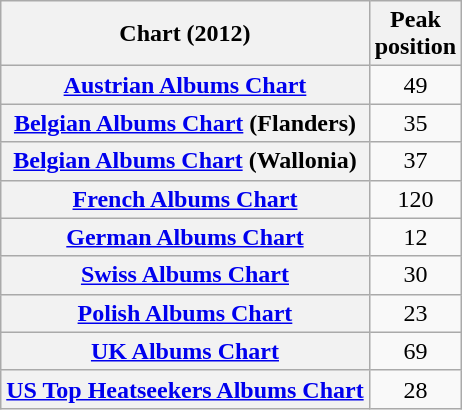<table class="wikitable sortable plainrowheaders">
<tr>
<th scope="col">Chart (2012)</th>
<th scope="col">Peak<br>position</th>
</tr>
<tr>
<th scope="row"><a href='#'>Austrian Albums Chart</a></th>
<td align="center">49</td>
</tr>
<tr>
<th scope="row"><a href='#'>Belgian Albums Chart</a> (Flanders)</th>
<td align="center">35</td>
</tr>
<tr>
<th scope="row"><a href='#'>Belgian Albums Chart</a> (Wallonia)</th>
<td align="center">37</td>
</tr>
<tr>
<th scope="row"><a href='#'>French Albums Chart</a></th>
<td align="center">120</td>
</tr>
<tr>
<th scope="row"><a href='#'>German Albums Chart</a></th>
<td align="center">12</td>
</tr>
<tr>
<th scope="row"><a href='#'>Swiss Albums Chart</a></th>
<td align="center">30</td>
</tr>
<tr>
<th scope="row"><a href='#'>Polish Albums Chart</a></th>
<td align="center">23</td>
</tr>
<tr>
<th scope="row"><a href='#'>UK Albums Chart</a></th>
<td align="center">69</td>
</tr>
<tr>
<th scope="row"><a href='#'>US Top Heatseekers Albums Chart</a></th>
<td align="center">28</td>
</tr>
</table>
